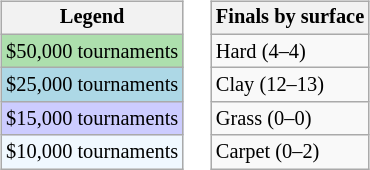<table>
<tr valign=top>
<td><br><table class=wikitable style="font-size:85%">
<tr>
<th>Legend</th>
</tr>
<tr style="background:#addfad;">
<td>$50,000 tournaments</td>
</tr>
<tr style="background:lightblue;">
<td>$25,000 tournaments</td>
</tr>
<tr style="background:#ccccff;">
<td>$15,000 tournaments</td>
</tr>
<tr style="background:#f0f8ff;">
<td>$10,000 tournaments</td>
</tr>
</table>
</td>
<td><br><table class=wikitable style="font-size:85%">
<tr>
<th>Finals by surface</th>
</tr>
<tr>
<td>Hard (4–4)</td>
</tr>
<tr>
<td>Clay (12–13)</td>
</tr>
<tr>
<td>Grass (0–0)</td>
</tr>
<tr>
<td>Carpet (0–2)</td>
</tr>
</table>
</td>
</tr>
</table>
